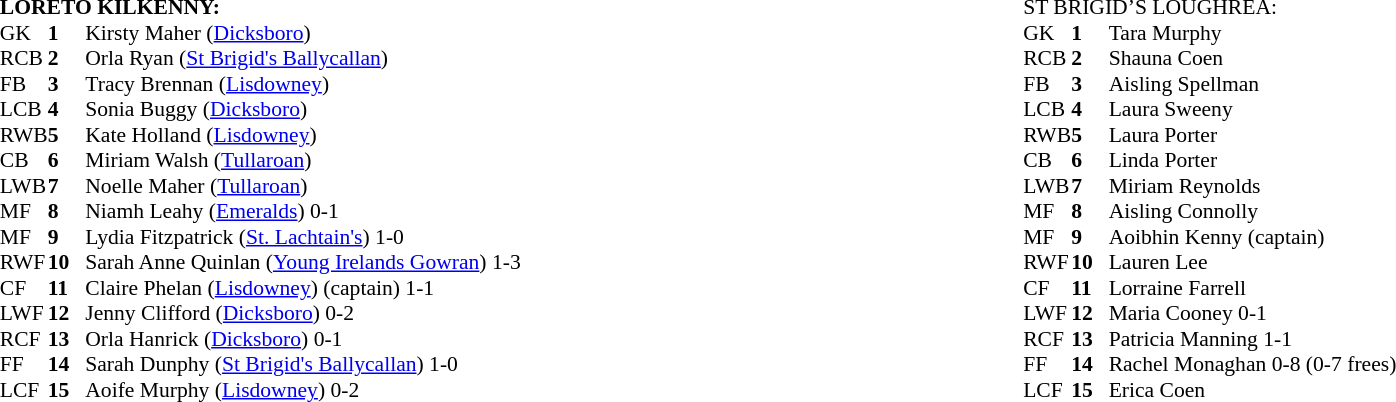<table width="100%">
<tr>
<td valign="top" width="50%"><br><table style="font-size: 90%" cellspacing="0" cellpadding="0" align=center>
<tr>
<td colspan="4"><strong>LORETO KILKENNY:</strong></td>
</tr>
<tr>
<th width="25"></th>
<th width="25"></th>
</tr>
<tr>
<td>GK</td>
<td><strong>1</strong></td>
<td>Kirsty Maher (<a href='#'>Dicksboro</a>)</td>
</tr>
<tr>
<td>RCB</td>
<td><strong>2</strong></td>
<td>Orla Ryan (<a href='#'>St Brigid's Ballycallan</a>)</td>
</tr>
<tr>
<td>FB</td>
<td><strong>3</strong></td>
<td>Tracy Brennan (<a href='#'>Lisdowney</a>)</td>
</tr>
<tr>
<td>LCB</td>
<td><strong>4</strong></td>
<td>Sonia Buggy (<a href='#'>Dicksboro</a>)</td>
</tr>
<tr>
<td>RWB</td>
<td><strong>5</strong></td>
<td>Kate Holland (<a href='#'>Lisdowney</a>)</td>
</tr>
<tr>
<td>CB</td>
<td><strong>6</strong></td>
<td>Miriam Walsh (<a href='#'>Tullaroan</a>)</td>
</tr>
<tr>
<td>LWB</td>
<td><strong>7</strong></td>
<td>Noelle Maher (<a href='#'>Tullaroan</a>)</td>
</tr>
<tr>
<td>MF</td>
<td><strong>8</strong></td>
<td>Niamh Leahy (<a href='#'>Emeralds</a>) 0-1</td>
</tr>
<tr>
<td>MF</td>
<td><strong>9</strong></td>
<td>Lydia Fitzpatrick (<a href='#'>St. Lachtain's</a>) 1-0</td>
</tr>
<tr>
<td>RWF</td>
<td><strong>10</strong></td>
<td>Sarah Anne Quinlan (<a href='#'>Young Irelands Gowran</a>) 1-3</td>
</tr>
<tr>
<td>CF</td>
<td><strong>11</strong></td>
<td>Claire Phelan (<a href='#'>Lisdowney</a>) (captain) 1-1</td>
</tr>
<tr>
<td>LWF</td>
<td><strong>12</strong></td>
<td>Jenny Clifford (<a href='#'>Dicksboro</a>) 0-2</td>
</tr>
<tr>
<td>RCF</td>
<td><strong>13</strong></td>
<td>Orla Hanrick (<a href='#'>Dicksboro</a>) 0-1</td>
</tr>
<tr>
<td>FF</td>
<td><strong>14</strong></td>
<td>Sarah Dunphy (<a href='#'>St Brigid's Ballycallan</a>) 1-0</td>
</tr>
<tr>
<td>LCF</td>
<td><strong>15</strong></td>
<td>Aoife Murphy (<a href='#'>Lisdowney</a>) 0-2</td>
</tr>
<tr>
</tr>
</table>
</td>
<td valign="top"></td>
<td valign="top" width="50%"><br><table style="font-size: 90%" cellspacing="0" cellpadding="0" align="center">
<tr>
<td colspan="4">ST BRIGID’S LOUGHREA:</td>
</tr>
<tr>
<th width="25"></th>
<th width="25"></th>
</tr>
<tr>
<td>GK</td>
<td><strong>1</strong></td>
<td>Tara Murphy</td>
</tr>
<tr>
<td>RCB</td>
<td><strong>2</strong></td>
<td>Shauna Coen</td>
</tr>
<tr>
<td>FB</td>
<td><strong>3</strong></td>
<td>Aisling Spellman</td>
</tr>
<tr>
<td>LCB</td>
<td><strong>4</strong></td>
<td>Laura Sweeny</td>
</tr>
<tr>
<td>RWB</td>
<td><strong>5</strong></td>
<td>Laura Porter</td>
</tr>
<tr>
<td>CB</td>
<td><strong>6</strong></td>
<td>Linda Porter</td>
</tr>
<tr>
<td>LWB</td>
<td><strong>7</strong></td>
<td>Miriam Reynolds</td>
</tr>
<tr>
<td>MF</td>
<td><strong>8</strong></td>
<td>Aisling Connolly</td>
</tr>
<tr>
<td>MF</td>
<td><strong>9</strong></td>
<td>Aoibhin Kenny (captain)</td>
</tr>
<tr>
<td>RWF</td>
<td><strong>10</strong></td>
<td>Lauren Lee</td>
</tr>
<tr>
<td>CF</td>
<td><strong>11</strong></td>
<td>Lorraine Farrell</td>
</tr>
<tr>
<td>LWF</td>
<td><strong>12</strong></td>
<td>Maria Cooney 0-1</td>
</tr>
<tr>
<td>RCF</td>
<td><strong>13</strong></td>
<td>Patricia Manning 1-1</td>
</tr>
<tr>
<td>FF</td>
<td><strong>14</strong></td>
<td>Rachel Monaghan 0-8 (0-7 frees)</td>
</tr>
<tr>
<td>LCF</td>
<td><strong>15</strong></td>
<td>Erica Coen</td>
</tr>
<tr>
</tr>
</table>
</td>
</tr>
</table>
